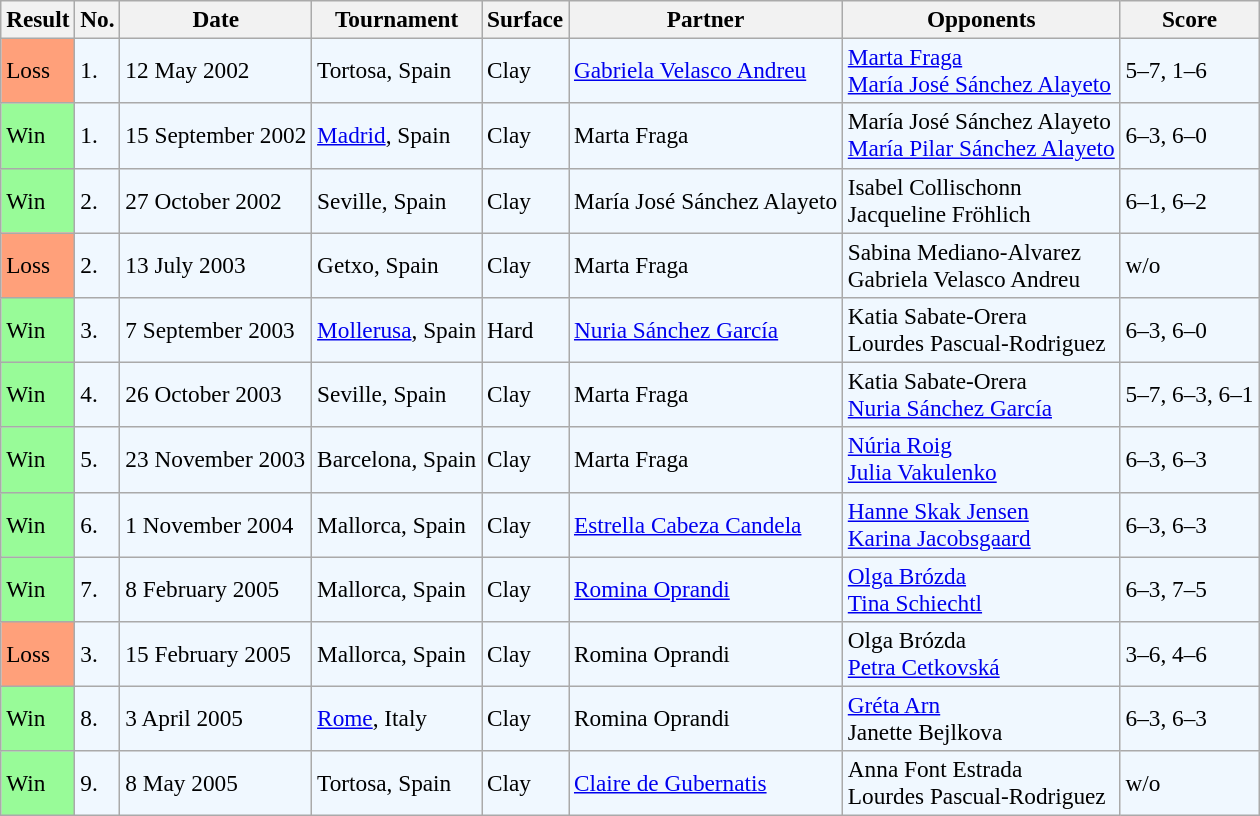<table class="sortable wikitable" style=font-size:97%>
<tr>
<th>Result</th>
<th>No.</th>
<th>Date</th>
<th>Tournament</th>
<th>Surface</th>
<th>Partner</th>
<th>Opponents</th>
<th class="unsortable">Score</th>
</tr>
<tr bgcolor="#f0f8ff">
<td style="background:#ffa07a;">Loss</td>
<td>1.</td>
<td>12 May 2002</td>
<td>Tortosa, Spain</td>
<td>Clay</td>
<td> <a href='#'>Gabriela Velasco Andreu</a></td>
<td> <a href='#'>Marta Fraga</a> <br>  <a href='#'>María José Sánchez Alayeto</a></td>
<td>5–7, 1–6</td>
</tr>
<tr bgcolor="#f0f8ff">
<td style="background:#98fb98;">Win</td>
<td>1.</td>
<td>15 September 2002</td>
<td><a href='#'>Madrid</a>, Spain</td>
<td>Clay</td>
<td> Marta Fraga</td>
<td> María José Sánchez Alayeto <br>  <a href='#'>María Pilar Sánchez Alayeto</a></td>
<td>6–3, 6–0</td>
</tr>
<tr bgcolor="#f0f8ff">
<td style="background:#98fb98;">Win</td>
<td>2.</td>
<td>27 October 2002</td>
<td>Seville, Spain</td>
<td>Clay</td>
<td> María José Sánchez Alayeto</td>
<td> Isabel Collischonn <br>  Jacqueline Fröhlich</td>
<td>6–1, 6–2</td>
</tr>
<tr bgcolor="#f0f8ff">
<td style="background:#ffa07a;">Loss</td>
<td>2.</td>
<td>13 July 2003</td>
<td>Getxo, Spain</td>
<td>Clay</td>
<td> Marta Fraga</td>
<td> Sabina Mediano-Alvarez <br>  Gabriela Velasco Andreu</td>
<td>w/o</td>
</tr>
<tr bgcolor="#f0f8ff">
<td style="background:#98fb98;">Win</td>
<td>3.</td>
<td>7 September 2003</td>
<td><a href='#'>Mollerusa</a>, Spain</td>
<td>Hard</td>
<td> <a href='#'>Nuria Sánchez García</a></td>
<td> Katia Sabate-Orera <br>  Lourdes Pascual-Rodriguez</td>
<td>6–3, 6–0</td>
</tr>
<tr bgcolor="#f0f8ff">
<td style="background:#98fb98;">Win</td>
<td>4.</td>
<td>26 October 2003</td>
<td>Seville, Spain</td>
<td>Clay</td>
<td> Marta Fraga</td>
<td> Katia Sabate-Orera <br>  <a href='#'>Nuria Sánchez García</a></td>
<td>5–7, 6–3, 6–1</td>
</tr>
<tr bgcolor="#f0f8ff">
<td style="background:#98fb98;">Win</td>
<td>5.</td>
<td>23 November 2003</td>
<td>Barcelona, Spain</td>
<td>Clay</td>
<td> Marta Fraga</td>
<td> <a href='#'>Núria Roig</a> <br>  <a href='#'>Julia Vakulenko</a></td>
<td>6–3, 6–3</td>
</tr>
<tr style="background:#f0f8ff;">
<td style="background:#98fb98;">Win</td>
<td>6.</td>
<td>1 November 2004</td>
<td>Mallorca, Spain</td>
<td>Clay</td>
<td> <a href='#'>Estrella Cabeza Candela</a></td>
<td> <a href='#'>Hanne Skak Jensen</a> <br>  <a href='#'>Karina Jacobsgaard</a></td>
<td>6–3, 6–3</td>
</tr>
<tr bgcolor="#f0f8ff">
<td style="background:#98fb98;">Win</td>
<td>7.</td>
<td>8 February 2005</td>
<td>Mallorca, Spain</td>
<td>Clay</td>
<td> <a href='#'>Romina Oprandi</a></td>
<td> <a href='#'>Olga Brózda</a> <br>  <a href='#'>Tina Schiechtl</a></td>
<td>6–3, 7–5</td>
</tr>
<tr bgcolor="#f0f8ff">
<td style="background:#ffa07a;">Loss</td>
<td>3.</td>
<td>15 February 2005</td>
<td>Mallorca, Spain</td>
<td>Clay</td>
<td> Romina Oprandi</td>
<td> Olga Brózda <br>  <a href='#'>Petra Cetkovská</a></td>
<td>3–6, 4–6</td>
</tr>
<tr bgcolor="#f0f8ff">
<td style="background:#98fb98;">Win</td>
<td>8.</td>
<td>3 April 2005</td>
<td><a href='#'>Rome</a>, Italy</td>
<td>Clay</td>
<td> Romina Oprandi</td>
<td> <a href='#'>Gréta Arn</a> <br>  Janette Bejlkova</td>
<td>6–3, 6–3</td>
</tr>
<tr bgcolor="#f0f8ff">
<td style="background:#98fb98;">Win</td>
<td>9.</td>
<td>8 May 2005</td>
<td>Tortosa, Spain</td>
<td>Clay</td>
<td> <a href='#'>Claire de Gubernatis</a></td>
<td> Anna Font Estrada <br>  Lourdes Pascual-Rodriguez</td>
<td>w/o</td>
</tr>
</table>
